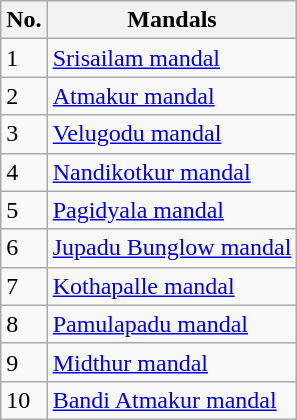<table class="wikitable">
<tr>
<th>No.</th>
<th>Mandals</th>
</tr>
<tr>
<td>1</td>
<td><a href='#'>Srisailam mandal</a></td>
</tr>
<tr>
<td>2</td>
<td><a href='#'>Atmakur mandal</a></td>
</tr>
<tr>
<td>3</td>
<td><a href='#'>Velugodu mandal</a></td>
</tr>
<tr>
<td>4</td>
<td><a href='#'>Nandikotkur mandal</a></td>
</tr>
<tr>
<td>5</td>
<td><a href='#'>Pagidyala mandal</a></td>
</tr>
<tr>
<td>6</td>
<td><a href='#'>Jupadu Bunglow mandal</a></td>
</tr>
<tr>
<td>7</td>
<td><a href='#'>Kothapalle mandal</a></td>
</tr>
<tr>
<td>8</td>
<td><a href='#'>Pamulapadu mandal</a></td>
</tr>
<tr>
<td>9</td>
<td><a href='#'>Midthur mandal</a></td>
</tr>
<tr>
<td>10</td>
<td><a href='#'>Bandi Atmakur mandal</a></td>
</tr>
</table>
